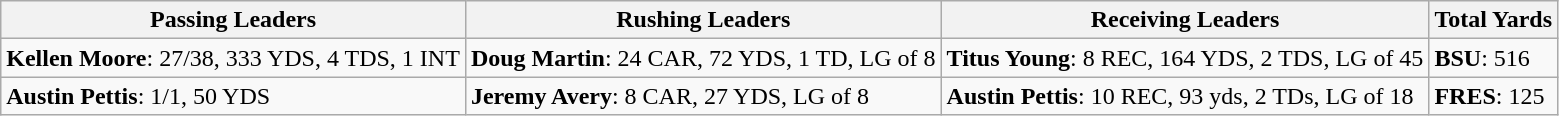<table class="wikitable">
<tr>
<th>Passing Leaders</th>
<th>Rushing Leaders</th>
<th>Receiving Leaders</th>
<th>Total Yards</th>
</tr>
<tr>
<td><strong>Kellen Moore</strong>: 27/38, 333 YDS, 4 TDS, 1 INT</td>
<td><strong>Doug Martin</strong>: 24 CAR,  72 YDS, 1 TD, LG of 8</td>
<td><strong>Titus Young</strong>: 8 REC, 164 YDS, 2 TDS, LG of 45</td>
<td><strong>BSU</strong>: 516</td>
</tr>
<tr>
<td><strong>Austin Pettis</strong>: 1/1, 50 YDS</td>
<td><strong>Jeremy Avery</strong>: 8 CAR, 27 YDS, LG of 8</td>
<td><strong>Austin Pettis</strong>: 10 REC, 93 yds, 2 TDs, LG of 18</td>
<td><strong>FRES</strong>: 125</td>
</tr>
</table>
